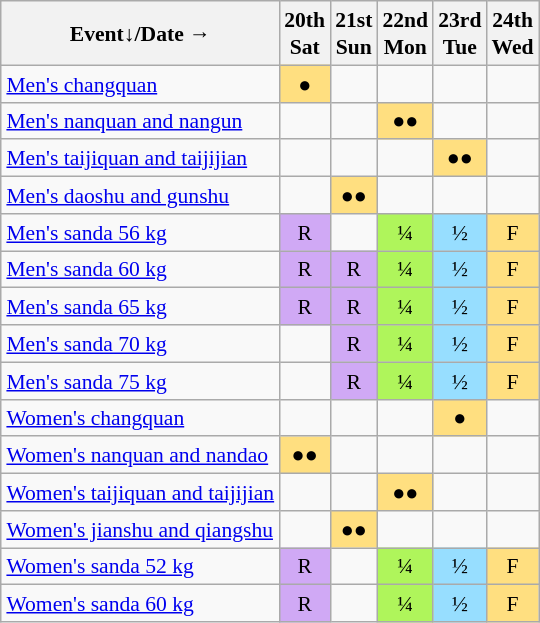<table class="wikitable" style="margin:0.5em auto; font-size:90%; line-height:1.25em; text-align:center;">
<tr>
<th>Event↓/Date →</th>
<th>20th<br>Sat</th>
<th>21st<br>Sun</th>
<th>22nd<br>Mon</th>
<th>23rd<br>Tue</th>
<th>24th<br>Wed</th>
</tr>
<tr>
<td align="left"><a href='#'>Men's changquan</a></td>
<td bgcolor="#FFDF80">●</td>
<td></td>
<td></td>
<td></td>
<td></td>
</tr>
<tr>
<td align="left"><a href='#'>Men's nanquan and nangun</a></td>
<td></td>
<td></td>
<td bgcolor="#FFDF80">●●</td>
<td></td>
<td></td>
</tr>
<tr>
<td align="left"><a href='#'>Men's taijiquan and taijijian</a></td>
<td></td>
<td></td>
<td></td>
<td bgcolor="#FFDF80">●●</td>
<td></td>
</tr>
<tr>
<td align="left"><a href='#'>Men's daoshu and gunshu</a></td>
<td></td>
<td bgcolor="#FFDF80">●●</td>
<td></td>
<td></td>
<td></td>
</tr>
<tr>
<td align="left"><a href='#'>Men's sanda 56 kg</a></td>
<td bgcolor="#D0A9F5">R</td>
<td></td>
<td bgcolor="#AFF55B">¼</td>
<td bgcolor="#97DEFF">½</td>
<td bgcolor="#FFDF80">F</td>
</tr>
<tr>
<td align="left"><a href='#'>Men's sanda 60 kg</a></td>
<td bgcolor="#D0A9F5">R</td>
<td bgcolor="#D0A9F5">R</td>
<td bgcolor="#AFF55B">¼</td>
<td bgcolor="#97DEFF">½</td>
<td bgcolor="#FFDF80">F</td>
</tr>
<tr>
<td align="left"><a href='#'>Men's sanda 65 kg</a></td>
<td bgcolor="#D0A9F5">R</td>
<td bgcolor="#D0A9F5">R</td>
<td bgcolor="#AFF55B">¼</td>
<td bgcolor="#97DEFF">½</td>
<td bgcolor="#FFDF80">F</td>
</tr>
<tr>
<td align="left"><a href='#'>Men's sanda 70 kg</a></td>
<td></td>
<td bgcolor="#D0A9F5">R</td>
<td bgcolor="#AFF55B">¼</td>
<td bgcolor="#97DEFF">½</td>
<td bgcolor="#FFDF80">F</td>
</tr>
<tr>
<td align="left"><a href='#'>Men's sanda 75 kg</a></td>
<td></td>
<td bgcolor="#D0A9F5">R</td>
<td bgcolor="#AFF55B">¼</td>
<td bgcolor="#97DEFF">½</td>
<td bgcolor="#FFDF80">F</td>
</tr>
<tr>
<td align="left"><a href='#'>Women's changquan</a></td>
<td></td>
<td></td>
<td></td>
<td bgcolor="#FFDF80">●</td>
<td></td>
</tr>
<tr>
<td align="left"><a href='#'>Women's nanquan and nandao</a></td>
<td bgcolor="#FFDF80">●●</td>
<td></td>
<td></td>
<td></td>
<td></td>
</tr>
<tr>
<td align="left"><a href='#'>Women's taijiquan and taijijian</a></td>
<td></td>
<td></td>
<td bgcolor="#FFDF80">●●</td>
<td></td>
<td></td>
</tr>
<tr>
<td align="left"><a href='#'>Women's jianshu and qiangshu</a></td>
<td></td>
<td bgcolor="#FFDF80">●●</td>
<td></td>
<td></td>
<td></td>
</tr>
<tr>
<td align="left"><a href='#'>Women's sanda 52 kg</a></td>
<td bgcolor="#D0A9F5">R</td>
<td></td>
<td bgcolor="#AFF55B">¼</td>
<td bgcolor="#97DEFF">½</td>
<td bgcolor="#FFDF80">F</td>
</tr>
<tr>
<td align="left"><a href='#'>Women's sanda 60 kg</a></td>
<td bgcolor="#D0A9F5">R</td>
<td></td>
<td bgcolor="#AFF55B">¼</td>
<td bgcolor="#97DEFF">½</td>
<td bgcolor="#FFDF80">F</td>
</tr>
</table>
